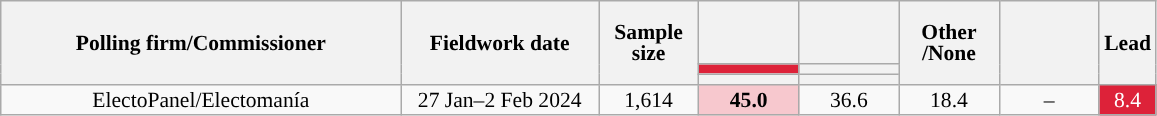<table class="wikitable collapsible collapsed" style="text-align:center; font-size:90%; line-height:14px;">
<tr style="height:42px;">
<th style="width:260px;" rowspan="3">Polling firm/Commissioner</th>
<th style="width:125px;" rowspan="3">Fieldwork date</th>
<th style="width:60px;" rowspan="3">Sample size</th>
<th style="width:60px;"></th>
<th style="width:60px;"></th>
<th style="width:60px;" rowspan="3">Other<br>/None</th>
<th style="width:60px;" rowspan="3"></th>
<th style="width:30px;" rowspan="3">Lead</th>
</tr>
<tr>
<th style="color:inherit;background:#DD2239;"></th>
<th style="color:inherit;background:"></th>
</tr>
<tr>
<th></th>
<th></th>
</tr>
<tr>
<td>ElectoPanel/Electomanía</td>
<td>27 Jan–2 Feb 2024</td>
<td>1,614</td>
<td style="color:inherit;background:#F7C8CE;"><strong>45.0</strong></td>
<td>36.6</td>
<td>18.4</td>
<td>–</td>
<td style="color:inherit;background:#DD2239; color:white;">8.4</td>
</tr>
</table>
